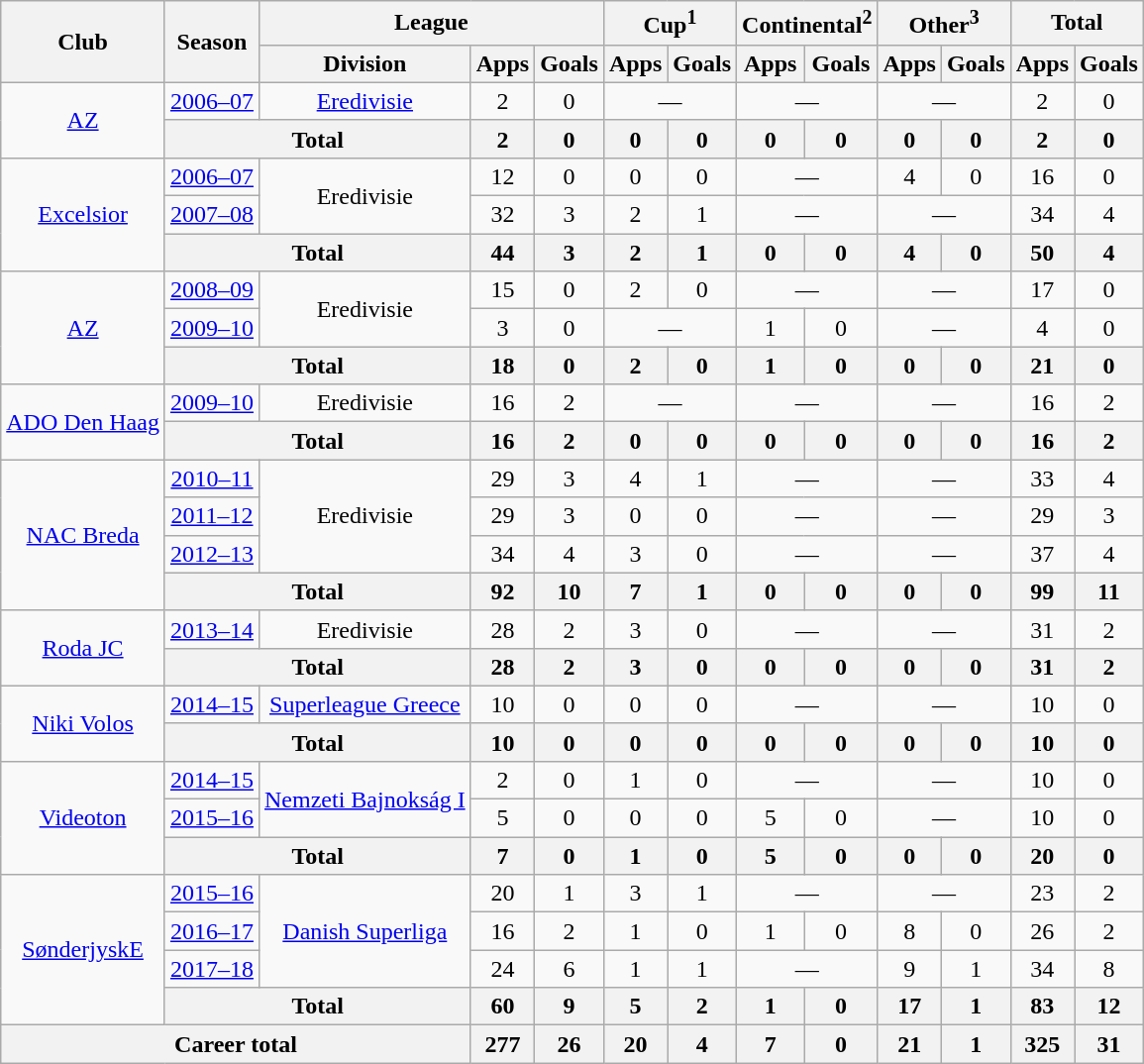<table class="wikitable" style="text-align:center">
<tr>
<th rowspan=2>Club</th>
<th rowspan=2>Season</th>
<th colspan=3>League</th>
<th colspan=2>Cup<sup>1</sup></th>
<th colspan=2>Continental<sup>2</sup></th>
<th colspan=2>Other<sup>3</sup></th>
<th colspan=2>Total</th>
</tr>
<tr>
<th>Division</th>
<th>Apps</th>
<th>Goals</th>
<th>Apps</th>
<th>Goals</th>
<th>Apps</th>
<th>Goals</th>
<th>Apps</th>
<th>Goals</th>
<th>Apps</th>
<th>Goals</th>
</tr>
<tr>
<td rowspan=2><a href='#'>AZ</a></td>
<td><a href='#'>2006–07</a></td>
<td><a href='#'>Eredivisie</a></td>
<td>2</td>
<td>0</td>
<td colspan=2>—</td>
<td colspan=2>—</td>
<td colspan=2>—</td>
<td>2</td>
<td>0</td>
</tr>
<tr>
<th colspan=2>Total</th>
<th>2</th>
<th>0</th>
<th>0</th>
<th>0</th>
<th>0</th>
<th>0</th>
<th>0</th>
<th>0</th>
<th>2</th>
<th>0</th>
</tr>
<tr>
<td rowspan=3><a href='#'>Excelsior</a></td>
<td><a href='#'>2006–07</a></td>
<td rowspan=2>Eredivisie</td>
<td>12</td>
<td>0</td>
<td>0</td>
<td>0</td>
<td colspan=2>—</td>
<td>4</td>
<td>0</td>
<td>16</td>
<td>0</td>
</tr>
<tr>
<td><a href='#'>2007–08</a></td>
<td>32</td>
<td>3</td>
<td>2</td>
<td>1</td>
<td colspan=2>—</td>
<td colspan=2>—</td>
<td>34</td>
<td>4</td>
</tr>
<tr>
<th colspan=2>Total</th>
<th>44</th>
<th>3</th>
<th>2</th>
<th>1</th>
<th>0</th>
<th>0</th>
<th>4</th>
<th>0</th>
<th>50</th>
<th>4</th>
</tr>
<tr>
<td rowspan=3><a href='#'>AZ</a></td>
<td><a href='#'>2008–09</a></td>
<td rowspan=2>Eredivisie</td>
<td>15</td>
<td>0</td>
<td>2</td>
<td>0</td>
<td colspan=2>—</td>
<td colspan=2>—</td>
<td>17</td>
<td>0</td>
</tr>
<tr>
<td><a href='#'>2009–10</a></td>
<td>3</td>
<td>0</td>
<td colspan=2>—</td>
<td>1</td>
<td>0</td>
<td colspan=2>—</td>
<td>4</td>
<td>0</td>
</tr>
<tr>
<th colspan=2>Total</th>
<th>18</th>
<th>0</th>
<th>2</th>
<th>0</th>
<th>1</th>
<th>0</th>
<th>0</th>
<th>0</th>
<th>21</th>
<th>0</th>
</tr>
<tr>
<td rowspan=2><a href='#'>ADO Den Haag</a></td>
<td><a href='#'>2009–10</a></td>
<td>Eredivisie</td>
<td>16</td>
<td>2</td>
<td colspan=2>—</td>
<td colspan=2>—</td>
<td colspan=2>—</td>
<td>16</td>
<td>2</td>
</tr>
<tr>
<th colspan=2>Total</th>
<th>16</th>
<th>2</th>
<th>0</th>
<th>0</th>
<th>0</th>
<th>0</th>
<th>0</th>
<th>0</th>
<th>16</th>
<th>2</th>
</tr>
<tr>
<td rowspan=4><a href='#'>NAC Breda</a></td>
<td><a href='#'>2010–11</a></td>
<td rowspan=3>Eredivisie</td>
<td>29</td>
<td>3</td>
<td>4</td>
<td>1</td>
<td colspan=2>—</td>
<td colspan=2>—</td>
<td>33</td>
<td>4</td>
</tr>
<tr>
<td><a href='#'>2011–12</a></td>
<td>29</td>
<td>3</td>
<td>0</td>
<td>0</td>
<td colspan=2>—</td>
<td colspan=2>—</td>
<td>29</td>
<td>3</td>
</tr>
<tr>
<td><a href='#'>2012–13</a></td>
<td>34</td>
<td>4</td>
<td>3</td>
<td>0</td>
<td colspan=2>—</td>
<td colspan=2>—</td>
<td>37</td>
<td>4</td>
</tr>
<tr>
<th colspan=2>Total</th>
<th>92</th>
<th>10</th>
<th>7</th>
<th>1</th>
<th>0</th>
<th>0</th>
<th>0</th>
<th>0</th>
<th>99</th>
<th>11</th>
</tr>
<tr>
<td rowspan=2><a href='#'>Roda JC</a></td>
<td><a href='#'>2013–14</a></td>
<td>Eredivisie</td>
<td>28</td>
<td>2</td>
<td>3</td>
<td>0</td>
<td colspan=2>—</td>
<td colspan=2>—</td>
<td>31</td>
<td>2</td>
</tr>
<tr>
<th colspan=2>Total</th>
<th>28</th>
<th>2</th>
<th>3</th>
<th>0</th>
<th>0</th>
<th>0</th>
<th>0</th>
<th>0</th>
<th>31</th>
<th>2</th>
</tr>
<tr>
<td rowspan=2><a href='#'>Niki Volos</a></td>
<td><a href='#'>2014–15</a></td>
<td><a href='#'>Superleague Greece</a></td>
<td>10</td>
<td>0</td>
<td>0</td>
<td>0</td>
<td colspan=2>—</td>
<td colspan=2>—</td>
<td>10</td>
<td>0</td>
</tr>
<tr>
<th colspan=2>Total</th>
<th>10</th>
<th>0</th>
<th>0</th>
<th>0</th>
<th>0</th>
<th>0</th>
<th>0</th>
<th>0</th>
<th>10</th>
<th>0</th>
</tr>
<tr>
<td rowspan=3><a href='#'>Videoton</a></td>
<td><a href='#'>2014–15</a></td>
<td rowspan=2><a href='#'>Nemzeti Bajnokság I</a></td>
<td>2</td>
<td>0</td>
<td>1</td>
<td>0</td>
<td colspan=2>—</td>
<td colspan=2>—</td>
<td>10</td>
<td>0</td>
</tr>
<tr>
<td><a href='#'>2015–16</a></td>
<td>5</td>
<td>0</td>
<td>0</td>
<td>0</td>
<td>5</td>
<td>0</td>
<td colspan=2>—</td>
<td>10</td>
<td>0</td>
</tr>
<tr>
<th colspan=2>Total</th>
<th>7</th>
<th>0</th>
<th>1</th>
<th>0</th>
<th>5</th>
<th>0</th>
<th>0</th>
<th>0</th>
<th>20</th>
<th>0</th>
</tr>
<tr>
<td rowspan=4><a href='#'>SønderjyskE</a></td>
<td><a href='#'>2015–16</a></td>
<td rowspan=3><a href='#'>Danish Superliga</a></td>
<td>20</td>
<td>1</td>
<td>3</td>
<td>1</td>
<td colspan=2>—</td>
<td colspan=2>—</td>
<td>23</td>
<td>2</td>
</tr>
<tr>
<td><a href='#'>2016–17</a></td>
<td>16</td>
<td>2</td>
<td>1</td>
<td>0</td>
<td>1</td>
<td>0</td>
<td>8</td>
<td>0</td>
<td>26</td>
<td>2</td>
</tr>
<tr>
<td><a href='#'>2017–18</a></td>
<td>24</td>
<td>6</td>
<td>1</td>
<td>1</td>
<td colspan=2>—</td>
<td>9</td>
<td>1</td>
<td>34</td>
<td>8</td>
</tr>
<tr>
<th colspan=2>Total</th>
<th>60</th>
<th>9</th>
<th>5</th>
<th>2</th>
<th>1</th>
<th>0</th>
<th>17</th>
<th>1</th>
<th>83</th>
<th>12</th>
</tr>
<tr>
<th colspan=3>Career total</th>
<th>277</th>
<th>26</th>
<th>20</th>
<th>4</th>
<th>7</th>
<th>0</th>
<th>21</th>
<th>1</th>
<th>325</th>
<th>31</th>
</tr>
</table>
